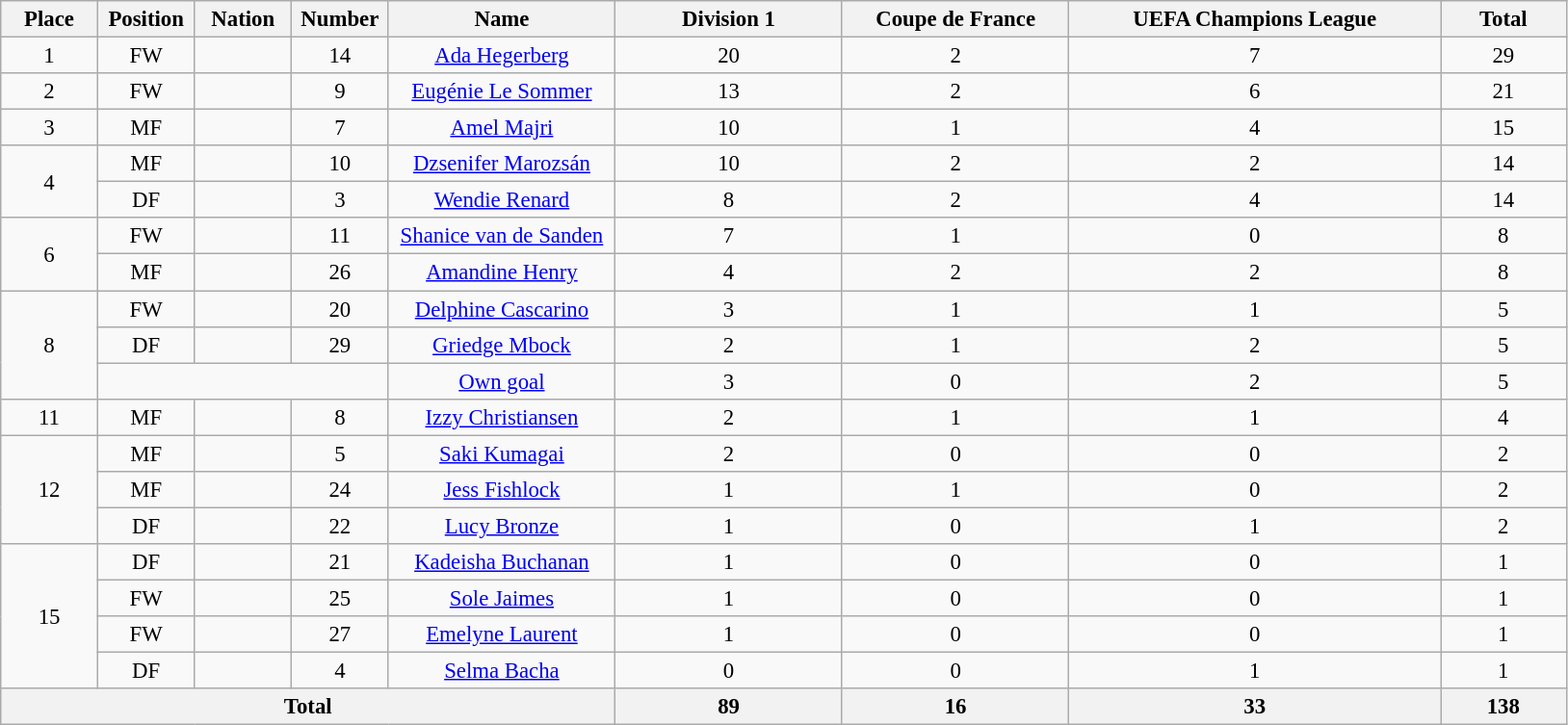<table class="wikitable" style="font-size: 95%; text-align: center;">
<tr>
<th width=60>Place</th>
<th width=60>Position</th>
<th width=60>Nation</th>
<th width=60>Number</th>
<th width=150>Name</th>
<th width=150>Division 1</th>
<th width=150>Coupe de France</th>
<th width=250>UEFA Champions League</th>
<th width=80>Total</th>
</tr>
<tr>
<td>1</td>
<td>FW</td>
<td></td>
<td>14</td>
<td><a href='#'>Ada Hegerberg</a></td>
<td>20</td>
<td>2</td>
<td>7</td>
<td>29</td>
</tr>
<tr>
<td>2</td>
<td>FW</td>
<td></td>
<td>9</td>
<td><a href='#'>Eugénie Le Sommer</a></td>
<td>13</td>
<td>2</td>
<td>6</td>
<td>21</td>
</tr>
<tr>
<td>3</td>
<td>MF</td>
<td></td>
<td>7</td>
<td><a href='#'>Amel Majri</a></td>
<td>10</td>
<td>1</td>
<td>4</td>
<td>15</td>
</tr>
<tr>
<td rowspan="2">4</td>
<td>MF</td>
<td></td>
<td>10</td>
<td><a href='#'>Dzsenifer Marozsán</a></td>
<td>10</td>
<td>2</td>
<td>2</td>
<td>14</td>
</tr>
<tr>
<td>DF</td>
<td></td>
<td>3</td>
<td><a href='#'>Wendie Renard</a></td>
<td>8</td>
<td>2</td>
<td>4</td>
<td>14</td>
</tr>
<tr>
<td rowspan="2">6</td>
<td>FW</td>
<td></td>
<td>11</td>
<td><a href='#'>Shanice van de Sanden</a></td>
<td>7</td>
<td>1</td>
<td>0</td>
<td>8</td>
</tr>
<tr>
<td>MF</td>
<td></td>
<td>26</td>
<td><a href='#'>Amandine Henry</a></td>
<td>4</td>
<td>2</td>
<td>2</td>
<td>8</td>
</tr>
<tr>
<td rowspan="3">8</td>
<td>FW</td>
<td></td>
<td>20</td>
<td><a href='#'>Delphine Cascarino</a></td>
<td>3</td>
<td>1</td>
<td>1</td>
<td>5</td>
</tr>
<tr>
<td>DF</td>
<td></td>
<td>29</td>
<td><a href='#'>Griedge Mbock</a></td>
<td>2</td>
<td>1</td>
<td>2</td>
<td>5</td>
</tr>
<tr>
<td colspan="3"></td>
<td><a href='#'>Own goal</a></td>
<td>3</td>
<td>0</td>
<td>2</td>
<td>5</td>
</tr>
<tr>
<td>11</td>
<td>MF</td>
<td></td>
<td>8</td>
<td><a href='#'>Izzy Christiansen</a></td>
<td>2</td>
<td>1</td>
<td>1</td>
<td>4</td>
</tr>
<tr>
<td rowspan="3">12</td>
<td>MF</td>
<td></td>
<td>5</td>
<td><a href='#'>Saki Kumagai</a></td>
<td>2</td>
<td>0</td>
<td>0</td>
<td>2</td>
</tr>
<tr>
<td>MF</td>
<td></td>
<td>24</td>
<td><a href='#'>Jess Fishlock</a></td>
<td>1</td>
<td>1</td>
<td>0</td>
<td>2</td>
</tr>
<tr>
<td>DF</td>
<td></td>
<td>22</td>
<td><a href='#'>Lucy Bronze</a></td>
<td>1</td>
<td>0</td>
<td>1</td>
<td>2</td>
</tr>
<tr>
<td rowspan="4">15</td>
<td>DF</td>
<td></td>
<td>21</td>
<td><a href='#'>Kadeisha Buchanan</a></td>
<td>1</td>
<td>0</td>
<td>0</td>
<td>1</td>
</tr>
<tr>
<td>FW</td>
<td></td>
<td>25</td>
<td><a href='#'>Sole Jaimes</a></td>
<td>1</td>
<td>0</td>
<td>0</td>
<td>1</td>
</tr>
<tr>
<td>FW</td>
<td></td>
<td>27</td>
<td><a href='#'>Emelyne Laurent</a></td>
<td>1</td>
<td>0</td>
<td>0</td>
<td>1</td>
</tr>
<tr>
<td>DF</td>
<td></td>
<td>4</td>
<td><a href='#'>Selma Bacha</a></td>
<td>0</td>
<td>0</td>
<td>1</td>
<td>1</td>
</tr>
<tr>
<th colspan=5>Total</th>
<th>89</th>
<th>16</th>
<th>33</th>
<th>138</th>
</tr>
</table>
